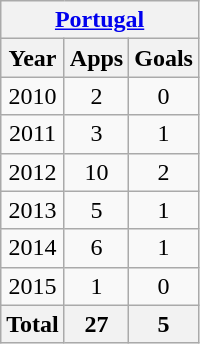<table class="wikitable" style="text-align:center">
<tr>
<th colspan=3><a href='#'>Portugal</a></th>
</tr>
<tr>
<th>Year</th>
<th>Apps</th>
<th>Goals</th>
</tr>
<tr>
<td>2010</td>
<td>2</td>
<td>0</td>
</tr>
<tr>
<td>2011</td>
<td>3</td>
<td>1</td>
</tr>
<tr>
<td>2012</td>
<td>10</td>
<td>2</td>
</tr>
<tr>
<td>2013</td>
<td>5</td>
<td>1</td>
</tr>
<tr>
<td>2014</td>
<td>6</td>
<td>1</td>
</tr>
<tr>
<td>2015</td>
<td>1</td>
<td>0</td>
</tr>
<tr>
<th>Total</th>
<th>27</th>
<th>5</th>
</tr>
</table>
